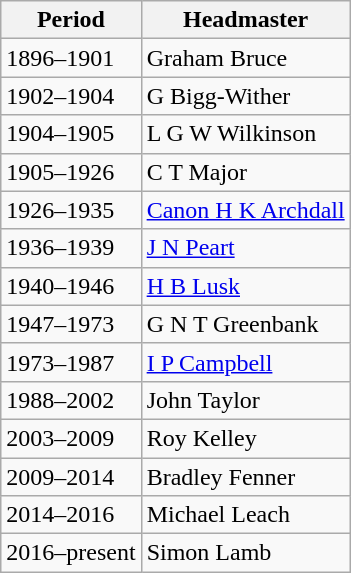<table class="wikitable">
<tr>
<th>Period</th>
<th>Headmaster</th>
</tr>
<tr>
<td>1896–1901</td>
<td>Graham Bruce</td>
</tr>
<tr>
<td>1902–1904</td>
<td>G Bigg-Wither</td>
</tr>
<tr>
<td>1904–1905</td>
<td>L G W Wilkinson</td>
</tr>
<tr>
<td>1905–1926</td>
<td>C T Major</td>
</tr>
<tr>
<td>1926–1935</td>
<td><a href='#'>Canon H K Archdall</a></td>
</tr>
<tr>
<td>1936–1939</td>
<td><a href='#'>J N Peart</a></td>
</tr>
<tr>
<td>1940–1946</td>
<td><a href='#'>H B Lusk</a></td>
</tr>
<tr>
<td>1947–1973</td>
<td>G N T Greenbank</td>
</tr>
<tr>
<td>1973–1987</td>
<td><a href='#'>I P Campbell</a> </td>
</tr>
<tr>
<td>1988–2002</td>
<td>John Taylor</td>
</tr>
<tr>
<td>2003–2009</td>
<td>Roy Kelley</td>
</tr>
<tr>
<td>2009–2014</td>
<td>Bradley Fenner</td>
</tr>
<tr>
<td>2014–2016</td>
<td>Michael Leach</td>
</tr>
<tr>
<td>2016–present</td>
<td>Simon Lamb</td>
</tr>
</table>
